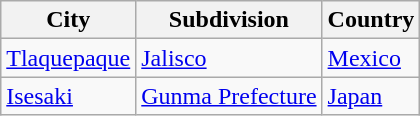<table class="wikitable">
<tr>
<th>City</th>
<th>Subdivision</th>
<th>Country</th>
</tr>
<tr>
<td><a href='#'>Tlaquepaque</a></td>
<td><a href='#'>Jalisco</a></td>
<td><a href='#'>Mexico</a></td>
</tr>
<tr>
<td><a href='#'>Isesaki</a></td>
<td><a href='#'>Gunma Prefecture</a></td>
<td><a href='#'>Japan</a></td>
</tr>
</table>
